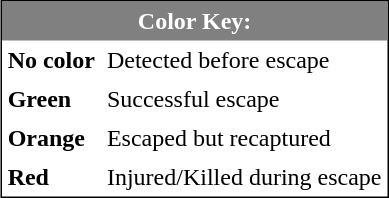<table border="0" cellspacing="0" cellpadding="4" align="right" style="border:1px solid black; margin-left: 10px;">
<tr>
<td colspan="2" align="center" style="background-color:grey; color:white;"><strong>Color Key:</strong></td>
</tr>
<tr>
<td><strong>No color</strong></td>
<td>Detected before escape</td>
</tr>
<tr>
<td><span><strong>Green</strong></span></td>
<td>Successful escape</td>
</tr>
<tr>
<td><span><strong>Orange</strong></span></td>
<td>Escaped but recaptured</td>
</tr>
<tr>
<td><span><strong>Red</strong></span></td>
<td>Injured/Killed during escape</td>
</tr>
<tr>
</tr>
</table>
